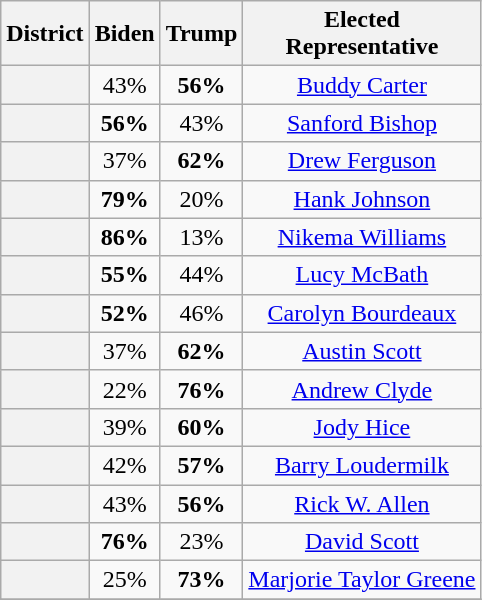<table class=wikitable>
<tr>
<th>District</th>
<th>Biden</th>
<th>Trump</th>
<th>Elected<br>Representative</th>
</tr>
<tr align=center>
<th></th>
<td>43%</td>
<td><strong>56%</strong></td>
<td><a href='#'>Buddy Carter</a></td>
</tr>
<tr align=center>
<th></th>
<td><strong>56%</strong></td>
<td>43%</td>
<td><a href='#'>Sanford Bishop</a></td>
</tr>
<tr align=center>
<th></th>
<td>37%</td>
<td><strong>62%</strong></td>
<td><a href='#'>Drew Ferguson</a></td>
</tr>
<tr align=center>
<th></th>
<td><strong>79%</strong></td>
<td>20%</td>
<td><a href='#'>Hank Johnson</a></td>
</tr>
<tr align=center>
<th></th>
<td><strong>86%</strong></td>
<td>13%</td>
<td><a href='#'>Nikema Williams</a></td>
</tr>
<tr align=center>
<th></th>
<td><strong>55%</strong></td>
<td>44%</td>
<td><a href='#'>Lucy McBath</a></td>
</tr>
<tr align=center>
<th></th>
<td><strong>52%</strong></td>
<td>46%</td>
<td><a href='#'>Carolyn Bourdeaux</a></td>
</tr>
<tr align=center>
<th></th>
<td>37%</td>
<td><strong>62%</strong></td>
<td><a href='#'>Austin Scott</a></td>
</tr>
<tr align=center>
<th></th>
<td>22%</td>
<td><strong>76%</strong></td>
<td><a href='#'>Andrew Clyde</a></td>
</tr>
<tr align=center>
<th></th>
<td>39%</td>
<td><strong>60%</strong></td>
<td><a href='#'>Jody Hice</a></td>
</tr>
<tr align=center>
<th></th>
<td>42%</td>
<td><strong>57%</strong></td>
<td><a href='#'>Barry Loudermilk</a></td>
</tr>
<tr align=center>
<th></th>
<td>43%</td>
<td><strong>56%</strong></td>
<td><a href='#'>Rick W. Allen</a></td>
</tr>
<tr align=center>
<th></th>
<td><strong>76%</strong></td>
<td>23%</td>
<td><a href='#'>David Scott</a></td>
</tr>
<tr align=center>
<th></th>
<td>25%</td>
<td><strong>73%</strong></td>
<td><a href='#'>Marjorie Taylor Greene</a></td>
</tr>
<tr align=center>
</tr>
</table>
